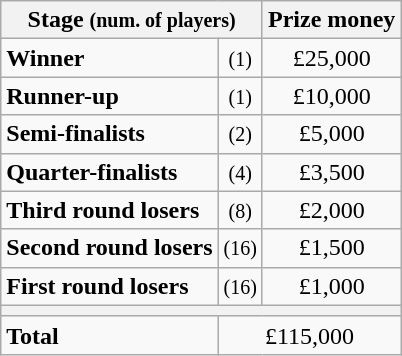<table class="wikitable">
<tr>
<th colspan=2>Stage <small>(num. of players)</small></th>
<th>Prize money</th>
</tr>
<tr>
<td><strong>Winner</strong></td>
<td align=center><small>(1)</small></td>
<td align=center>£25,000</td>
</tr>
<tr>
<td><strong>Runner-up</strong></td>
<td align=center><small>(1)</small></td>
<td align=center>£10,000</td>
</tr>
<tr>
<td><strong>Semi-finalists</strong></td>
<td align=center><small>(2)</small></td>
<td align=center>£5,000</td>
</tr>
<tr>
<td><strong>Quarter-finalists</strong></td>
<td align=center><small>(4)</small></td>
<td align=center>£3,500</td>
</tr>
<tr>
<td><strong>Third round losers</strong></td>
<td align=center><small>(8)</small></td>
<td align=center>£2,000</td>
</tr>
<tr>
<td><strong>Second round losers</strong></td>
<td align=center><small>(16)</small></td>
<td align=center>£1,500</td>
</tr>
<tr>
<td><strong>First round losers</strong></td>
<td align=center><small>(16)</small></td>
<td align=center>£1,000</td>
</tr>
<tr>
<th colspan=3></th>
</tr>
<tr>
<td><strong>Total</strong></td>
<td align=center colspan=2>£115,000</td>
</tr>
</table>
